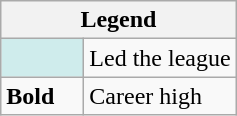<table class="wikitable">
<tr>
<th colspan="2">Legend</th>
</tr>
<tr>
<td style="background:#cfecec; width:3em;"></td>
<td>Led the league</td>
</tr>
<tr>
<td><strong>Bold</strong></td>
<td>Career high</td>
</tr>
</table>
